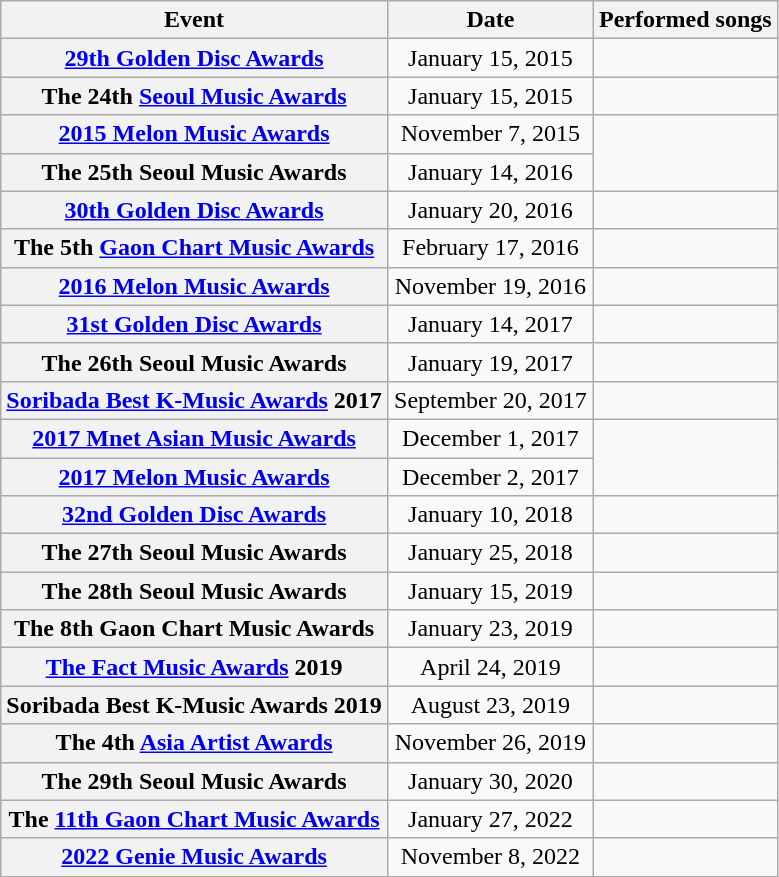<table class="wikitable sortable plainrowheaders" style="text-align:center;">
<tr>
<th>Event</th>
<th width="130">Date</th>
<th>Performed songs</th>
</tr>
<tr>
<th scope="row" style="text-align:center;"><a href='#'>29th Golden Disc Awards</a></th>
<td>January 15, 2015</td>
<td></td>
</tr>
<tr>
<th scope="row" style="text-align:center;">The 24th <a href='#'>Seoul Music Awards</a></th>
<td>January 15, 2015</td>
<td></td>
</tr>
<tr>
<th scope="row" style="text-align:center;"><a href='#'>2015 Melon Music Awards</a></th>
<td>November 7, 2015</td>
<td rowspan="2"><br></td>
</tr>
<tr>
<th scope="row" style="text-align:center;">The 25th Seoul Music Awards</th>
<td>January 14, 2016</td>
</tr>
<tr>
<th scope="row" style="text-align:center;"><a href='#'>30th Golden Disc Awards</a></th>
<td>January 20, 2016</td>
<td></td>
</tr>
<tr>
<th scope="row" style="text-align:center;">The 5th <a href='#'>Gaon Chart Music Awards</a></th>
<td>February 17, 2016</td>
<td></td>
</tr>
<tr>
<th scope="row" style="text-align:center;"><a href='#'>2016 Melon Music Awards</a></th>
<td>November 19, 2016</td>
<td></td>
</tr>
<tr>
<th scope="row" style="text-align:center;"><a href='#'>31st Golden Disc Awards</a></th>
<td>January 14, 2017</td>
<td></td>
</tr>
<tr>
<th scope="row" style="text-align:center;">The 26th Seoul Music Awards</th>
<td>January 19, 2017</td>
<td></td>
</tr>
<tr>
<th scope="row" style="text-align:center;"><a href='#'>Soribada Best K-Music Awards</a> 2017</th>
<td>September 20, 2017</td>
<td></td>
</tr>
<tr>
<th scope="row" style="text-align:center;"><a href='#'>2017 Mnet Asian Music Awards</a></th>
<td>December 1, 2017</td>
<td rowspan="2"><br></td>
</tr>
<tr>
<th scope="row" style="text-align:center;"><a href='#'>2017 Melon Music Awards</a></th>
<td>December 2, 2017</td>
</tr>
<tr>
<th scope="row" style="text-align:center;"><a href='#'>32nd Golden Disc Awards</a></th>
<td>January 10, 2018</td>
<td></td>
</tr>
<tr>
<th scope="row" style="text-align:center;">The 27th Seoul Music Awards</th>
<td>January 25, 2018</td>
<td></td>
</tr>
<tr>
<th scope="row" style="text-align:center;">The 28th Seoul Music Awards</th>
<td>January 15, 2019</td>
<td></td>
</tr>
<tr>
<th scope="row" style="text-align:center;">The 8th Gaon Chart Music Awards</th>
<td>January 23, 2019</td>
<td></td>
</tr>
<tr>
<th scope="row" style="text-align:center;"><a href='#'>The Fact Music Awards</a> 2019</th>
<td>April 24, 2019</td>
<td></td>
</tr>
<tr>
<th scope="row" style="text-align:center;">Soribada Best K-Music Awards 2019</th>
<td>August 23, 2019</td>
<td></td>
</tr>
<tr>
<th scope="row" style="text-align:center;">The 4th <a href='#'>Asia Artist Awards</a></th>
<td>November 26, 2019</td>
<td></td>
</tr>
<tr>
<th scope="row" style="text-align:center;">The 29th Seoul Music Awards</th>
<td>January 30, 2020</td>
<td></td>
</tr>
<tr>
<th scope="row" style="text-align:center;">The <a href='#'>11th Gaon Chart Music Awards</a></th>
<td>January 27, 2022</td>
<td></td>
</tr>
<tr>
<th scope="row" style="text-align:center;"><a href='#'>2022 Genie Music Awards</a></th>
<td>November 8, 2022</td>
<td></td>
</tr>
<tr>
</tr>
</table>
